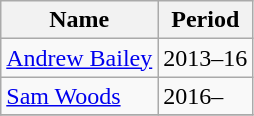<table class="wikitable centered">
<tr>
<th>Name</th>
<th>Period</th>
</tr>
<tr>
<td><a href='#'>Andrew Bailey</a></td>
<td>2013–16</td>
</tr>
<tr>
<td><a href='#'>Sam Woods</a></td>
<td>2016–</td>
</tr>
<tr>
</tr>
</table>
